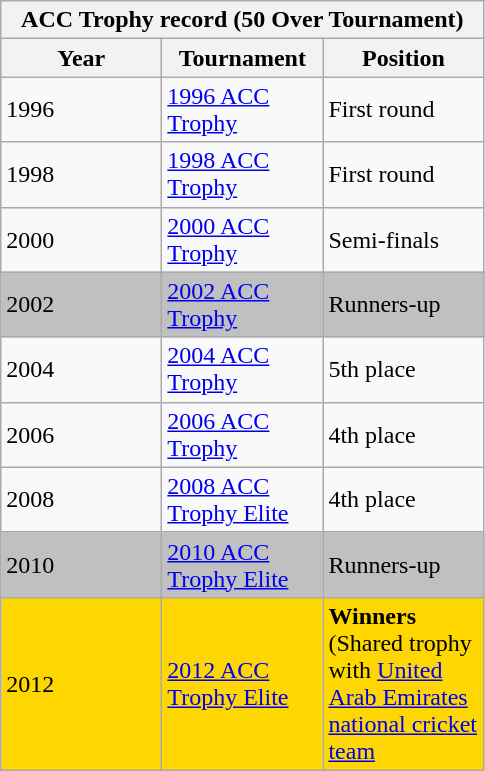<table class="wikitable">
<tr>
<th colspan="3">ACC Trophy record (50 Over Tournament)</th>
</tr>
<tr>
<th width="100">Year</th>
<th width="100">Tournament</th>
<th width="100">Position</th>
</tr>
<tr>
<td>1996</td>
<td><a href='#'>1996 ACC Trophy</a></td>
<td>First round</td>
</tr>
<tr>
<td>1998</td>
<td><a href='#'>1998 ACC Trophy</a></td>
<td>First round</td>
</tr>
<tr>
<td>2000</td>
<td><a href='#'>2000 ACC Trophy</a></td>
<td>Semi-finals</td>
</tr>
<tr style="background:silver ;">
<td>2002</td>
<td><a href='#'>2002 ACC Trophy</a></td>
<td>Runners-up</td>
</tr>
<tr>
<td>2004</td>
<td><a href='#'>2004 ACC Trophy</a></td>
<td>5th place</td>
</tr>
<tr>
<td>2006</td>
<td><a href='#'>2006 ACC Trophy</a></td>
<td>4th place</td>
</tr>
<tr>
<td>2008</td>
<td><a href='#'>2008 ACC Trophy Elite</a></td>
<td>4th place</td>
</tr>
<tr style="background:silver ;">
<td>2010</td>
<td><a href='#'>2010 ACC Trophy Elite</a></td>
<td>Runners-up</td>
</tr>
<tr style="background:Gold;">
<td>2012</td>
<td><a href='#'>2012 ACC Trophy Elite</a></td>
<td><strong>Winners</strong> (Shared trophy with <a href='#'>United Arab Emirates national cricket team</a></td>
</tr>
</table>
